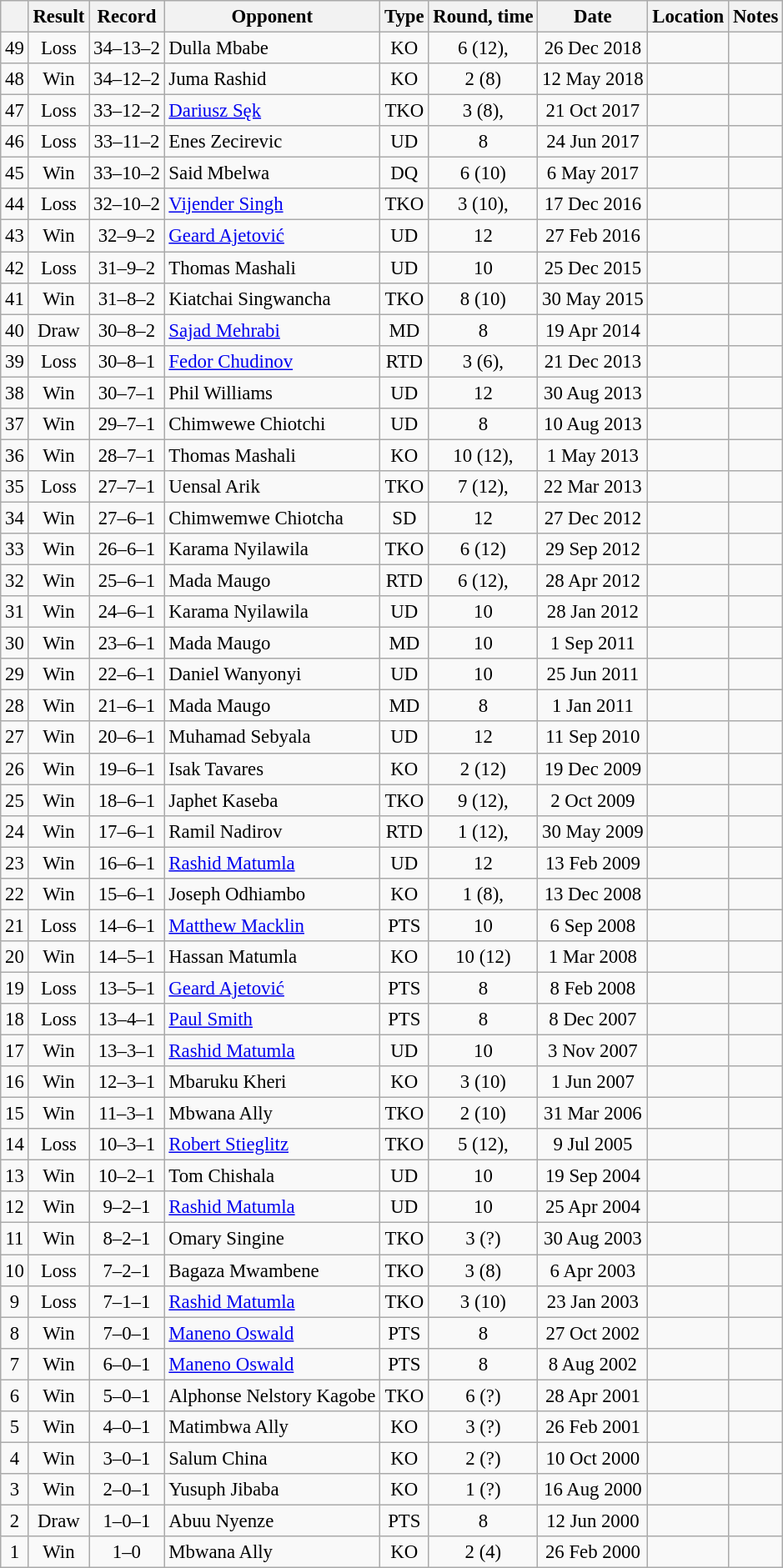<table class="wikitable" style="text-align:center; font-size:95%">
<tr>
<th></th>
<th>Result</th>
<th>Record</th>
<th>Opponent</th>
<th>Type</th>
<th>Round, time</th>
<th>Date</th>
<th>Location</th>
<th>Notes</th>
</tr>
<tr>
<td>49</td>
<td>Loss</td>
<td>34–13–2</td>
<td align=left> Dulla Mbabe</td>
<td>KO</td>
<td>6 (12), </td>
<td>26 Dec 2018</td>
<td align=left></td>
<td></td>
</tr>
<tr>
<td>48</td>
<td>Win</td>
<td>34–12–2</td>
<td align=left> Juma Rashid</td>
<td>KO</td>
<td>2 (8)</td>
<td>12 May 2018</td>
<td align=left></td>
<td></td>
</tr>
<tr>
<td>47</td>
<td>Loss</td>
<td>33–12–2</td>
<td align=left> <a href='#'>Dariusz Sęk</a></td>
<td>TKO</td>
<td>3 (8), </td>
<td>21 Oct 2017</td>
<td align=left></td>
<td></td>
</tr>
<tr>
<td>46</td>
<td>Loss</td>
<td>33–11–2</td>
<td align=left> Enes Zecirevic</td>
<td>UD</td>
<td>8</td>
<td>24 Jun 2017</td>
<td align=left></td>
<td></td>
</tr>
<tr>
<td>45</td>
<td>Win</td>
<td>33–10–2</td>
<td align=left> Said Mbelwa</td>
<td>DQ</td>
<td>6 (10)</td>
<td>6 May 2017</td>
<td align=left></td>
<td align=left></td>
</tr>
<tr>
<td>44</td>
<td>Loss</td>
<td>32–10–2</td>
<td align=left> <a href='#'>Vijender Singh</a></td>
<td>TKO</td>
<td>3 (10), </td>
<td>17 Dec 2016</td>
<td align=left></td>
<td align=left></td>
</tr>
<tr>
<td>43</td>
<td>Win</td>
<td>32–9–2</td>
<td align=left> <a href='#'>Geard Ajetović</a></td>
<td>UD</td>
<td>12</td>
<td>27 Feb 2016</td>
<td align=left></td>
<td align=left></td>
</tr>
<tr>
<td>42</td>
<td>Loss</td>
<td>31–9–2</td>
<td align=left> Thomas Mashali</td>
<td>UD</td>
<td>10</td>
<td>25 Dec 2015</td>
<td align=left></td>
<td></td>
</tr>
<tr>
<td>41</td>
<td>Win</td>
<td>31–8–2</td>
<td align=left> Kiatchai Singwancha</td>
<td>TKO</td>
<td>8 (10)</td>
<td>30 May 2015</td>
<td align=left></td>
<td></td>
</tr>
<tr>
<td>40</td>
<td>Draw</td>
<td>30–8–2</td>
<td align=left> <a href='#'>Sajad Mehrabi</a></td>
<td>MD</td>
<td>8</td>
<td>19 Apr 2014</td>
<td align=left></td>
<td></td>
</tr>
<tr>
<td>39</td>
<td>Loss</td>
<td>30–8–1</td>
<td align=left> <a href='#'>Fedor Chudinov</a></td>
<td>RTD</td>
<td>3 (6), </td>
<td>21 Dec 2013</td>
<td align=left></td>
<td></td>
</tr>
<tr>
<td>38</td>
<td>Win</td>
<td>30–7–1</td>
<td align=left> Phil Williams</td>
<td>UD</td>
<td>12</td>
<td>30 Aug 2013</td>
<td align=left></td>
<td align=left></td>
</tr>
<tr>
<td>37</td>
<td>Win</td>
<td>29–7–1</td>
<td align=left> Chimwewe Chiotchi</td>
<td>UD</td>
<td>8</td>
<td>10 Aug 2013</td>
<td align=left></td>
<td></td>
</tr>
<tr>
<td>36</td>
<td>Win</td>
<td>28–7–1</td>
<td align=left> Thomas Mashali</td>
<td>KO</td>
<td>10 (12), </td>
<td>1 May 2013</td>
<td align=left></td>
<td align=left></td>
</tr>
<tr>
<td>35</td>
<td>Loss</td>
<td>27–7–1</td>
<td align=left> Uensal Arik</td>
<td>TKO</td>
<td>7 (12), </td>
<td>22 Mar 2013</td>
<td align=left></td>
<td align=left></td>
</tr>
<tr>
<td>34</td>
<td>Win</td>
<td>27–6–1</td>
<td align=left> Chimwemwe Chiotcha</td>
<td>SD</td>
<td>12</td>
<td>27 Dec 2012</td>
<td align=left></td>
<td align=left></td>
</tr>
<tr>
<td>33</td>
<td>Win</td>
<td>26–6–1</td>
<td align=left> Karama Nyilawila</td>
<td>TKO</td>
<td>6 (12)</td>
<td>29 Sep 2012</td>
<td align=left></td>
<td align=left></td>
</tr>
<tr>
<td>32</td>
<td>Win</td>
<td>25–6–1</td>
<td align=left> Mada Maugo</td>
<td>RTD</td>
<td>6 (12), </td>
<td>28 Apr 2012</td>
<td align=left></td>
<td align=left></td>
</tr>
<tr>
<td>31</td>
<td>Win</td>
<td>24–6–1</td>
<td align=left> Karama Nyilawila</td>
<td>UD</td>
<td>10</td>
<td>28 Jan 2012</td>
<td align=left></td>
<td></td>
</tr>
<tr>
<td>30</td>
<td>Win</td>
<td>23–6–1</td>
<td align=left> Mada Maugo</td>
<td>MD</td>
<td>10</td>
<td>1 Sep 2011</td>
<td align=left></td>
<td></td>
</tr>
<tr>
<td>29</td>
<td>Win</td>
<td>22–6–1</td>
<td align=left> Daniel Wanyonyi</td>
<td>UD</td>
<td>10</td>
<td>25 Jun 2011</td>
<td align=left></td>
<td></td>
</tr>
<tr>
<td>28</td>
<td>Win</td>
<td>21–6–1</td>
<td align=left> Mada Maugo</td>
<td>MD</td>
<td>8</td>
<td>1 Jan 2011</td>
<td align=left></td>
<td></td>
</tr>
<tr>
<td>27</td>
<td>Win</td>
<td>20–6–1</td>
<td align=left> Muhamad Sebyala</td>
<td>UD</td>
<td>12</td>
<td>11 Sep 2010</td>
<td align=left></td>
<td align=left></td>
</tr>
<tr>
<td>26</td>
<td>Win</td>
<td>19–6–1</td>
<td align=left> Isak Tavares</td>
<td>KO</td>
<td>2 (12)</td>
<td>19 Dec 2009</td>
<td align=left></td>
<td align=left></td>
</tr>
<tr>
<td>25</td>
<td>Win</td>
<td>18–6–1</td>
<td align=left> Japhet Kaseba</td>
<td>TKO</td>
<td>9 (12), </td>
<td>2 Oct 2009</td>
<td align=left></td>
<td></td>
</tr>
<tr>
<td>24</td>
<td>Win</td>
<td>17–6–1</td>
<td align=left> Ramil Nadirov</td>
<td>RTD</td>
<td>1 (12), </td>
<td>30 May 2009</td>
<td align=left></td>
<td align=left></td>
</tr>
<tr>
<td>23</td>
<td>Win</td>
<td>16–6–1</td>
<td align=left> <a href='#'>Rashid Matumla</a></td>
<td>UD</td>
<td>12</td>
<td>13 Feb 2009</td>
<td align=left></td>
<td></td>
</tr>
<tr>
<td>22</td>
<td>Win</td>
<td>15–6–1</td>
<td align=left> Joseph Odhiambo</td>
<td>KO</td>
<td>1 (8), </td>
<td>13 Dec 2008</td>
<td align=left></td>
<td></td>
</tr>
<tr>
<td>21</td>
<td>Loss</td>
<td>14–6–1</td>
<td align=left> <a href='#'>Matthew Macklin</a></td>
<td>PTS</td>
<td>10</td>
<td>6 Sep 2008</td>
<td align=left></td>
<td></td>
</tr>
<tr>
<td>20</td>
<td>Win</td>
<td>14–5–1</td>
<td align=left> Hassan Matumla</td>
<td>KO</td>
<td>10 (12)</td>
<td>1 Mar 2008</td>
<td align=left></td>
<td align=left></td>
</tr>
<tr>
<td>19</td>
<td>Loss</td>
<td>13–5–1</td>
<td align=left> <a href='#'>Geard Ajetović</a></td>
<td>PTS</td>
<td>8</td>
<td>8 Feb 2008</td>
<td align=left></td>
<td></td>
</tr>
<tr>
<td>18</td>
<td>Loss</td>
<td>13–4–1</td>
<td align=left> <a href='#'>Paul Smith</a></td>
<td>PTS</td>
<td>8</td>
<td>8 Dec 2007</td>
<td align=left></td>
<td></td>
</tr>
<tr>
<td>17</td>
<td>Win</td>
<td>13–3–1</td>
<td align=left> <a href='#'>Rashid Matumla</a></td>
<td>UD</td>
<td>10</td>
<td>3 Nov 2007</td>
<td align=left></td>
<td></td>
</tr>
<tr>
<td>16</td>
<td>Win</td>
<td>12–3–1</td>
<td align=left> Mbaruku Kheri</td>
<td>KO</td>
<td>3 (10)</td>
<td>1 Jun 2007</td>
<td align=left></td>
<td></td>
</tr>
<tr>
<td>15</td>
<td>Win</td>
<td>11–3–1</td>
<td align=left> Mbwana Ally</td>
<td>TKO</td>
<td>2 (10)</td>
<td>31 Mar 2006</td>
<td align=left></td>
<td></td>
</tr>
<tr>
<td>14</td>
<td>Loss</td>
<td>10–3–1</td>
<td align=left> <a href='#'>Robert Stieglitz</a></td>
<td>TKO</td>
<td>5 (12), </td>
<td>9 Jul 2005</td>
<td align=left></td>
<td align=left></td>
</tr>
<tr>
<td>13</td>
<td>Win</td>
<td>10–2–1</td>
<td align=left> Tom Chishala</td>
<td>UD</td>
<td>10</td>
<td>19 Sep 2004</td>
<td align=left></td>
<td></td>
</tr>
<tr>
<td>12</td>
<td>Win</td>
<td>9–2–1</td>
<td align=left> <a href='#'>Rashid Matumla</a></td>
<td>UD</td>
<td>10</td>
<td>25 Apr 2004</td>
<td align=left></td>
<td></td>
</tr>
<tr>
<td>11</td>
<td>Win</td>
<td>8–2–1</td>
<td align=left> Omary Singine</td>
<td>TKO</td>
<td>3 (?)</td>
<td>30 Aug 2003</td>
<td align=left></td>
<td></td>
</tr>
<tr>
<td>10</td>
<td>Loss</td>
<td>7–2–1</td>
<td align=left> Bagaza Mwambene</td>
<td>TKO</td>
<td>3 (8)</td>
<td>6 Apr 2003</td>
<td align=left></td>
<td></td>
</tr>
<tr>
<td>9</td>
<td>Loss</td>
<td>7–1–1</td>
<td align=left> <a href='#'>Rashid Matumla</a></td>
<td>TKO</td>
<td>3 (10)</td>
<td>23 Jan 2003</td>
<td align=left></td>
<td></td>
</tr>
<tr>
<td>8</td>
<td>Win</td>
<td>7–0–1</td>
<td align=left> <a href='#'>Maneno Oswald</a></td>
<td>PTS</td>
<td>8</td>
<td>27 Oct 2002</td>
<td align=left></td>
<td></td>
</tr>
<tr>
<td>7</td>
<td>Win</td>
<td>6–0–1</td>
<td align=left> <a href='#'>Maneno Oswald</a></td>
<td>PTS</td>
<td>8</td>
<td>8 Aug 2002</td>
<td align=left></td>
<td></td>
</tr>
<tr>
<td>6</td>
<td>Win</td>
<td>5–0–1</td>
<td align=left> Alphonse Nelstory Kagobe</td>
<td>TKO</td>
<td>6 (?)</td>
<td>28 Apr 2001</td>
<td align=left></td>
<td></td>
</tr>
<tr>
<td>5</td>
<td>Win</td>
<td>4–0–1</td>
<td align=left> Matimbwa Ally</td>
<td>KO</td>
<td>3 (?)</td>
<td>26 Feb 2001</td>
<td align=left></td>
<td></td>
</tr>
<tr>
<td>4</td>
<td>Win</td>
<td>3–0–1</td>
<td align=left> Salum China</td>
<td>KO</td>
<td>2 (?)</td>
<td>10 Oct 2000</td>
<td align=left></td>
<td></td>
</tr>
<tr>
<td>3</td>
<td>Win</td>
<td>2–0–1</td>
<td align=left> Yusuph Jibaba</td>
<td>KO</td>
<td>1 (?)</td>
<td>16 Aug 2000</td>
<td align=left></td>
<td></td>
</tr>
<tr>
<td>2</td>
<td>Draw</td>
<td>1–0–1</td>
<td align=left> Abuu Nyenze</td>
<td>PTS</td>
<td>8</td>
<td>12 Jun 2000</td>
<td align=left></td>
<td></td>
</tr>
<tr>
<td>1</td>
<td>Win</td>
<td>1–0</td>
<td align=left> Mbwana Ally</td>
<td>KO</td>
<td>2 (4)</td>
<td>26 Feb 2000</td>
<td align=left></td>
<td></td>
</tr>
</table>
